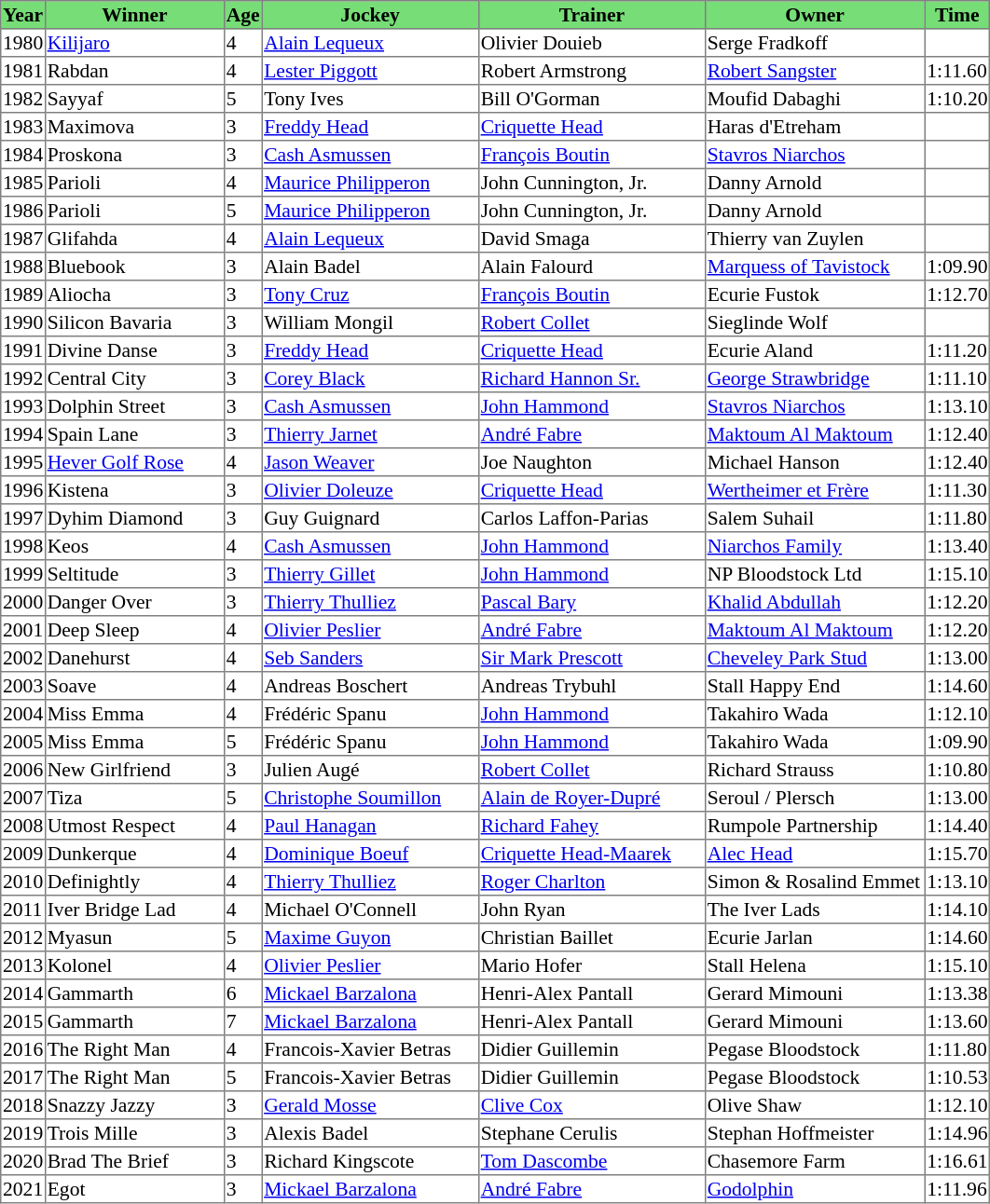<table class = "sortable" | border="1" style="border-collapse: collapse; font-size:90%">
<tr bgcolor="#77dd77" align="center">
<th>Year</th>
<th>Winner</th>
<th>Age</th>
<th>Jockey</th>
<th>Trainer</th>
<th>Owner</th>
<th>Time</th>
</tr>
<tr>
<td>1980</td>
<td width=125px><a href='#'>Kilijaro</a></td>
<td>4</td>
<td width=152px><a href='#'>Alain Lequeux</a></td>
<td width=159px>Olivier Douieb</td>
<td width=154px>Serge Fradkoff</td>
<td></td>
</tr>
<tr>
<td>1981</td>
<td>Rabdan</td>
<td>4</td>
<td><a href='#'>Lester Piggott</a></td>
<td>Robert Armstrong</td>
<td><a href='#'>Robert Sangster</a></td>
<td>1:11.60</td>
</tr>
<tr>
<td>1982</td>
<td>Sayyaf</td>
<td>5</td>
<td>Tony Ives</td>
<td>Bill O'Gorman</td>
<td>Moufid Dabaghi</td>
<td>1:10.20</td>
</tr>
<tr>
<td>1983</td>
<td>Maximova</td>
<td>3</td>
<td><a href='#'>Freddy Head</a></td>
<td><a href='#'>Criquette Head</a></td>
<td>Haras d'Etreham</td>
<td></td>
</tr>
<tr>
<td>1984</td>
<td>Proskona</td>
<td>3</td>
<td><a href='#'>Cash Asmussen</a></td>
<td><a href='#'>François Boutin</a></td>
<td><a href='#'>Stavros Niarchos</a></td>
<td></td>
</tr>
<tr>
<td>1985</td>
<td>Parioli</td>
<td>4</td>
<td><a href='#'>Maurice Philipperon</a></td>
<td>John Cunnington, Jr.</td>
<td>Danny Arnold</td>
<td></td>
</tr>
<tr>
<td>1986</td>
<td>Parioli</td>
<td>5</td>
<td><a href='#'>Maurice Philipperon</a></td>
<td>John Cunnington, Jr.</td>
<td>Danny Arnold</td>
<td></td>
</tr>
<tr>
<td>1987</td>
<td>Glifahda</td>
<td>4</td>
<td><a href='#'>Alain Lequeux</a></td>
<td>David Smaga</td>
<td>Thierry van Zuylen</td>
<td></td>
</tr>
<tr>
<td>1988</td>
<td>Bluebook</td>
<td>3</td>
<td>Alain Badel</td>
<td>Alain Falourd</td>
<td><a href='#'>Marquess of Tavistock</a></td>
<td>1:09.90</td>
</tr>
<tr>
<td>1989</td>
<td>Aliocha</td>
<td>3</td>
<td><a href='#'>Tony Cruz</a></td>
<td><a href='#'>François Boutin</a></td>
<td>Ecurie Fustok</td>
<td>1:12.70</td>
</tr>
<tr>
<td>1990</td>
<td>Silicon Bavaria</td>
<td>3</td>
<td>William Mongil</td>
<td><a href='#'>Robert Collet</a></td>
<td>Sieglinde Wolf</td>
<td></td>
</tr>
<tr>
<td>1991</td>
<td>Divine Danse</td>
<td>3</td>
<td><a href='#'>Freddy Head</a></td>
<td><a href='#'>Criquette Head</a></td>
<td>Ecurie Aland</td>
<td>1:11.20</td>
</tr>
<tr>
<td>1992</td>
<td>Central City</td>
<td>3</td>
<td><a href='#'>Corey Black</a></td>
<td><a href='#'>Richard Hannon Sr.</a></td>
<td><a href='#'>George Strawbridge</a></td>
<td>1:11.10</td>
</tr>
<tr>
<td>1993</td>
<td>Dolphin Street</td>
<td>3</td>
<td><a href='#'>Cash Asmussen</a></td>
<td><a href='#'>John Hammond</a></td>
<td><a href='#'>Stavros Niarchos</a></td>
<td>1:13.10</td>
</tr>
<tr>
<td>1994</td>
<td>Spain Lane</td>
<td>3</td>
<td><a href='#'>Thierry Jarnet</a></td>
<td><a href='#'>André Fabre</a></td>
<td><a href='#'>Maktoum Al Maktoum</a></td>
<td>1:12.40</td>
</tr>
<tr>
<td>1995</td>
<td><a href='#'>Hever Golf Rose</a></td>
<td>4</td>
<td><a href='#'>Jason Weaver</a></td>
<td>Joe Naughton</td>
<td>Michael Hanson</td>
<td>1:12.40</td>
</tr>
<tr>
<td>1996</td>
<td>Kistena</td>
<td>3</td>
<td><a href='#'>Olivier Doleuze</a></td>
<td><a href='#'>Criquette Head</a></td>
<td><a href='#'>Wertheimer et Frère</a></td>
<td>1:11.30</td>
</tr>
<tr>
<td>1997</td>
<td>Dyhim Diamond</td>
<td>3</td>
<td>Guy Guignard</td>
<td>Carlos Laffon-Parias</td>
<td>Salem Suhail</td>
<td>1:11.80</td>
</tr>
<tr>
<td>1998</td>
<td>Keos</td>
<td>4</td>
<td><a href='#'>Cash Asmussen</a></td>
<td><a href='#'>John Hammond</a></td>
<td><a href='#'>Niarchos Family</a></td>
<td>1:13.40</td>
</tr>
<tr>
<td>1999</td>
<td>Seltitude</td>
<td>3</td>
<td><a href='#'>Thierry Gillet</a></td>
<td><a href='#'>John Hammond</a></td>
<td>NP Bloodstock Ltd</td>
<td>1:15.10</td>
</tr>
<tr>
<td>2000</td>
<td>Danger Over</td>
<td>3</td>
<td><a href='#'>Thierry Thulliez</a></td>
<td><a href='#'>Pascal Bary</a></td>
<td><a href='#'>Khalid Abdullah</a></td>
<td>1:12.20</td>
</tr>
<tr>
<td>2001</td>
<td>Deep Sleep</td>
<td>4</td>
<td><a href='#'>Olivier Peslier</a></td>
<td><a href='#'>André Fabre</a></td>
<td><a href='#'>Maktoum Al Maktoum</a></td>
<td>1:12.20</td>
</tr>
<tr>
<td>2002</td>
<td>Danehurst</td>
<td>4</td>
<td><a href='#'>Seb Sanders</a></td>
<td><a href='#'>Sir Mark Prescott</a></td>
<td><a href='#'>Cheveley Park Stud</a></td>
<td>1:13.00</td>
</tr>
<tr>
<td>2003</td>
<td>Soave</td>
<td>4</td>
<td>Andreas Boschert</td>
<td>Andreas Trybuhl</td>
<td>Stall Happy End</td>
<td>1:14.60</td>
</tr>
<tr>
<td>2004</td>
<td>Miss Emma</td>
<td>4</td>
<td>Frédéric Spanu</td>
<td><a href='#'>John Hammond</a></td>
<td>Takahiro Wada</td>
<td>1:12.10</td>
</tr>
<tr>
<td>2005</td>
<td>Miss Emma</td>
<td>5</td>
<td>Frédéric Spanu</td>
<td><a href='#'>John Hammond</a></td>
<td>Takahiro Wada</td>
<td>1:09.90</td>
</tr>
<tr>
<td>2006</td>
<td>New Girlfriend</td>
<td>3</td>
<td>Julien Augé</td>
<td><a href='#'>Robert Collet</a></td>
<td>Richard Strauss</td>
<td>1:10.80</td>
</tr>
<tr>
<td>2007</td>
<td>Tiza</td>
<td>5</td>
<td><a href='#'>Christophe Soumillon</a></td>
<td><a href='#'>Alain de Royer-Dupré</a></td>
<td>Seroul / Plersch </td>
<td>1:13.00</td>
</tr>
<tr>
<td>2008</td>
<td>Utmost Respect</td>
<td>4</td>
<td><a href='#'>Paul Hanagan</a></td>
<td><a href='#'>Richard Fahey</a></td>
<td>Rumpole Partnership</td>
<td>1:14.40</td>
</tr>
<tr>
<td>2009</td>
<td>Dunkerque</td>
<td>4</td>
<td><a href='#'>Dominique Boeuf</a></td>
<td><a href='#'>Criquette Head-Maarek</a></td>
<td><a href='#'>Alec Head</a></td>
<td>1:15.70</td>
</tr>
<tr>
<td>2010</td>
<td>Definightly</td>
<td>4</td>
<td><a href='#'>Thierry Thulliez</a></td>
<td><a href='#'>Roger Charlton</a></td>
<td><span>Simon & Rosalind Emmet</span></td>
<td>1:13.10</td>
</tr>
<tr>
<td>2011</td>
<td>Iver Bridge Lad</td>
<td>4</td>
<td>Michael O'Connell</td>
<td>John Ryan</td>
<td>The Iver Lads</td>
<td>1:14.10</td>
</tr>
<tr>
<td>2012</td>
<td>Myasun</td>
<td>5</td>
<td><a href='#'>Maxime Guyon</a></td>
<td>Christian Baillet</td>
<td>Ecurie Jarlan</td>
<td>1:14.60</td>
</tr>
<tr>
<td>2013</td>
<td>Kolonel</td>
<td>4</td>
<td><a href='#'>Olivier Peslier</a></td>
<td>Mario Hofer</td>
<td>Stall Helena</td>
<td>1:15.10</td>
</tr>
<tr>
<td>2014</td>
<td>Gammarth</td>
<td>6</td>
<td><a href='#'>Mickael Barzalona</a></td>
<td>Henri-Alex Pantall</td>
<td>Gerard Mimouni</td>
<td>1:13.38</td>
</tr>
<tr>
<td>2015</td>
<td>Gammarth</td>
<td>7</td>
<td><a href='#'>Mickael Barzalona</a></td>
<td>Henri-Alex Pantall</td>
<td>Gerard Mimouni</td>
<td>1:13.60</td>
</tr>
<tr>
<td>2016</td>
<td>The Right Man</td>
<td>4</td>
<td>Francois-Xavier Betras</td>
<td>Didier Guillemin</td>
<td>Pegase Bloodstock</td>
<td>1:11.80</td>
</tr>
<tr>
<td>2017</td>
<td>The Right Man</td>
<td>5</td>
<td>Francois-Xavier Betras</td>
<td>Didier Guillemin</td>
<td>Pegase Bloodstock</td>
<td>1:10.53</td>
</tr>
<tr>
<td>2018</td>
<td>Snazzy Jazzy</td>
<td>3</td>
<td><a href='#'>Gerald Mosse</a></td>
<td><a href='#'>Clive Cox</a></td>
<td>Olive Shaw</td>
<td>1:12.10</td>
</tr>
<tr>
<td>2019</td>
<td>Trois Mille</td>
<td>3</td>
<td>Alexis Badel</td>
<td>Stephane Cerulis</td>
<td>Stephan Hoffmeister</td>
<td>1:14.96</td>
</tr>
<tr>
<td>2020</td>
<td>Brad The Brief</td>
<td>3</td>
<td>Richard Kingscote</td>
<td><a href='#'>Tom Dascombe</a></td>
<td>Chasemore Farm</td>
<td>1:16.61</td>
</tr>
<tr>
<td>2021</td>
<td>Egot</td>
<td>3</td>
<td><a href='#'>Mickael Barzalona</a></td>
<td><a href='#'>André Fabre</a></td>
<td><a href='#'>Godolphin</a></td>
<td>1:11.96</td>
</tr>
</table>
